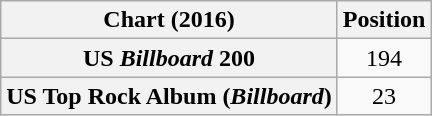<table class="wikitable sortable plainrowheaders" style="text-align:center">
<tr>
<th scope="col">Chart (2016)</th>
<th scope="col">Position</th>
</tr>
<tr>
<th scope="row">US <em>Billboard</em> 200</th>
<td>194</td>
</tr>
<tr>
<th scope="row">US Top Rock Album (<em>Billboard</em>)</th>
<td>23</td>
</tr>
</table>
